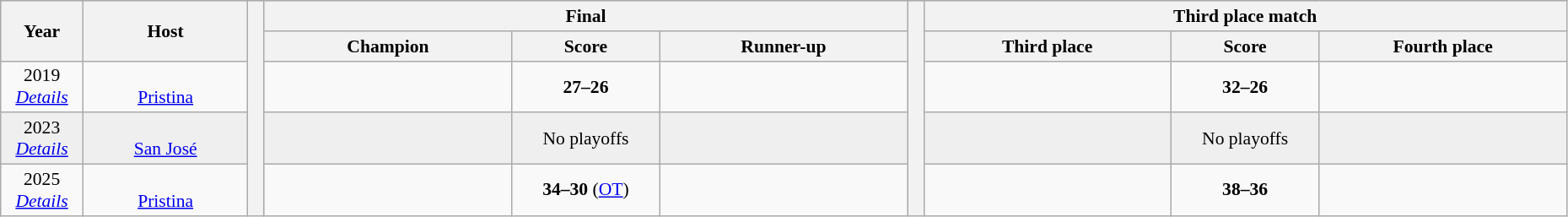<table class="wikitable" style="font-size:90%; width: 98%; text-align: center;">
<tr bgcolor=#C1D8FF>
<th rowspan=2 width=5%>Year</th>
<th rowspan=2 width=10%>Host</th>
<th width=1% rowspan=5 bgcolor=ffffff></th>
<th colspan=3>Final</th>
<th width=1% rowspan=5 bgcolor=ffffff></th>
<th colspan=3>Third place match</th>
</tr>
<tr bgcolor=#EFEFEF>
<th width=15%>Champion</th>
<th width=9%>Score</th>
<th width=15%>Runner-up</th>
<th width=15%>Third place</th>
<th width=9%>Score</th>
<th width=15%>Fourth place</th>
</tr>
<tr>
<td>2019<br><em><a href='#'>Details</a></em></td>
<td><br><a href='#'>Pristina</a></td>
<td><strong></strong></td>
<td><strong>27–26</strong></td>
<td></td>
<td></td>
<td><strong>32–26</strong></td>
<td></td>
</tr>
<tr bgcolor=#EFEFEF>
<td>2023<br><em><a href='#'>Details</a></em></td>
<td><br><a href='#'>San José</a></td>
<td><strong></strong></td>
<td><span>No playoffs</span></td>
<td></td>
<td></td>
<td><span>No playoffs</span></td>
<td></td>
</tr>
<tr>
<td>2025<br><em><a href='#'>Details</a></em></td>
<td><br><a href='#'>Pristina</a></td>
<td></td>
<td><strong>34–30</strong> (<a href='#'>OT</a>)</td>
<td></td>
<td></td>
<td><strong>38–36</strong></td>
<td></td>
</tr>
</table>
